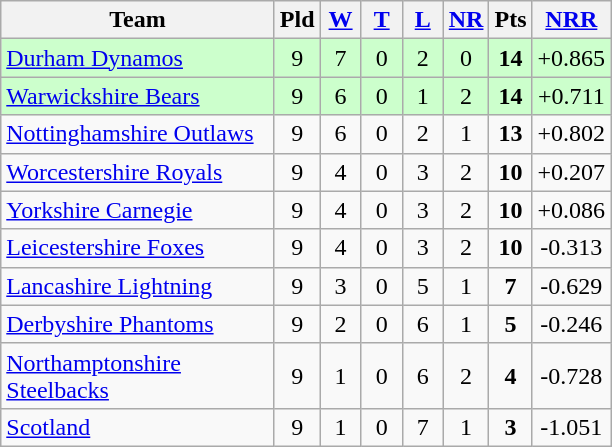<table class="wikitable" style="text-align:center;">
<tr>
<th width=175>Team</th>
<th width=20 abbr="Played">Pld</th>
<th width=20 abbr="Won"><a href='#'>W</a></th>
<th width=20 abbr="Tied"><a href='#'>T</a></th>
<th width=20 abbr="Lost"><a href='#'>L</a></th>
<th width=20 abbr="No result"><a href='#'>NR</a></th>
<th width=20 abbr="Points">Pts</th>
<th width=20 abbr="Net run rate"><a href='#'>NRR</a></th>
</tr>
<tr style="background:#ccffcc;">
<td style="text-align:left;"><a href='#'>Durham Dynamos</a></td>
<td>9</td>
<td>7</td>
<td>0</td>
<td>2</td>
<td>0</td>
<td><strong>14</strong></td>
<td>+0.865</td>
</tr>
<tr style="background:#ccffcc;">
<td style="text-align:left;"><a href='#'>Warwickshire Bears</a></td>
<td>9</td>
<td>6</td>
<td>0</td>
<td>1</td>
<td>2</td>
<td><strong>14</strong></td>
<td>+0.711</td>
</tr>
<tr style="background:#f9f9f9;">
<td style="text-align:left;"><a href='#'>Nottinghamshire Outlaws</a></td>
<td>9</td>
<td>6</td>
<td>0</td>
<td>2</td>
<td>1</td>
<td><strong>13</strong></td>
<td>+0.802</td>
</tr>
<tr style="background:#f9f9f9;">
<td style="text-align:left;"><a href='#'>Worcestershire Royals</a></td>
<td>9</td>
<td>4</td>
<td>0</td>
<td>3</td>
<td>2</td>
<td><strong>10</strong></td>
<td>+0.207</td>
</tr>
<tr style="background:#f9f9f9;">
<td style="text-align:left;"><a href='#'>Yorkshire Carnegie</a></td>
<td>9</td>
<td>4</td>
<td>0</td>
<td>3</td>
<td>2</td>
<td><strong>10</strong></td>
<td>+0.086</td>
</tr>
<tr style="background:#f9f9f9;">
<td style="text-align:left;"><a href='#'>Leicestershire Foxes</a></td>
<td>9</td>
<td>4</td>
<td>0</td>
<td>3</td>
<td>2</td>
<td><strong>10</strong></td>
<td>-0.313</td>
</tr>
<tr style="background:#f9f9f9;">
<td style="text-align:left;"><a href='#'>Lancashire Lightning</a></td>
<td>9</td>
<td>3</td>
<td>0</td>
<td>5</td>
<td>1</td>
<td><strong>7</strong></td>
<td>-0.629</td>
</tr>
<tr style="background:#f9f9f9;">
<td style="text-align:left;"><a href='#'>Derbyshire Phantoms</a></td>
<td>9</td>
<td>2</td>
<td>0</td>
<td>6</td>
<td>1</td>
<td><strong>5</strong></td>
<td>-0.246</td>
</tr>
<tr style="background:#f9f9f9;">
<td style="text-align:left;"><a href='#'>Northamptonshire Steelbacks</a></td>
<td>9</td>
<td>1</td>
<td>0</td>
<td>6</td>
<td>2</td>
<td><strong>4</strong></td>
<td>-0.728</td>
</tr>
<tr style="background:#f9f9f9;">
<td style="text-align:left;"><a href='#'>Scotland</a></td>
<td>9</td>
<td>1</td>
<td>0</td>
<td>7</td>
<td>1</td>
<td><strong>3</strong></td>
<td>-1.051</td>
</tr>
</table>
